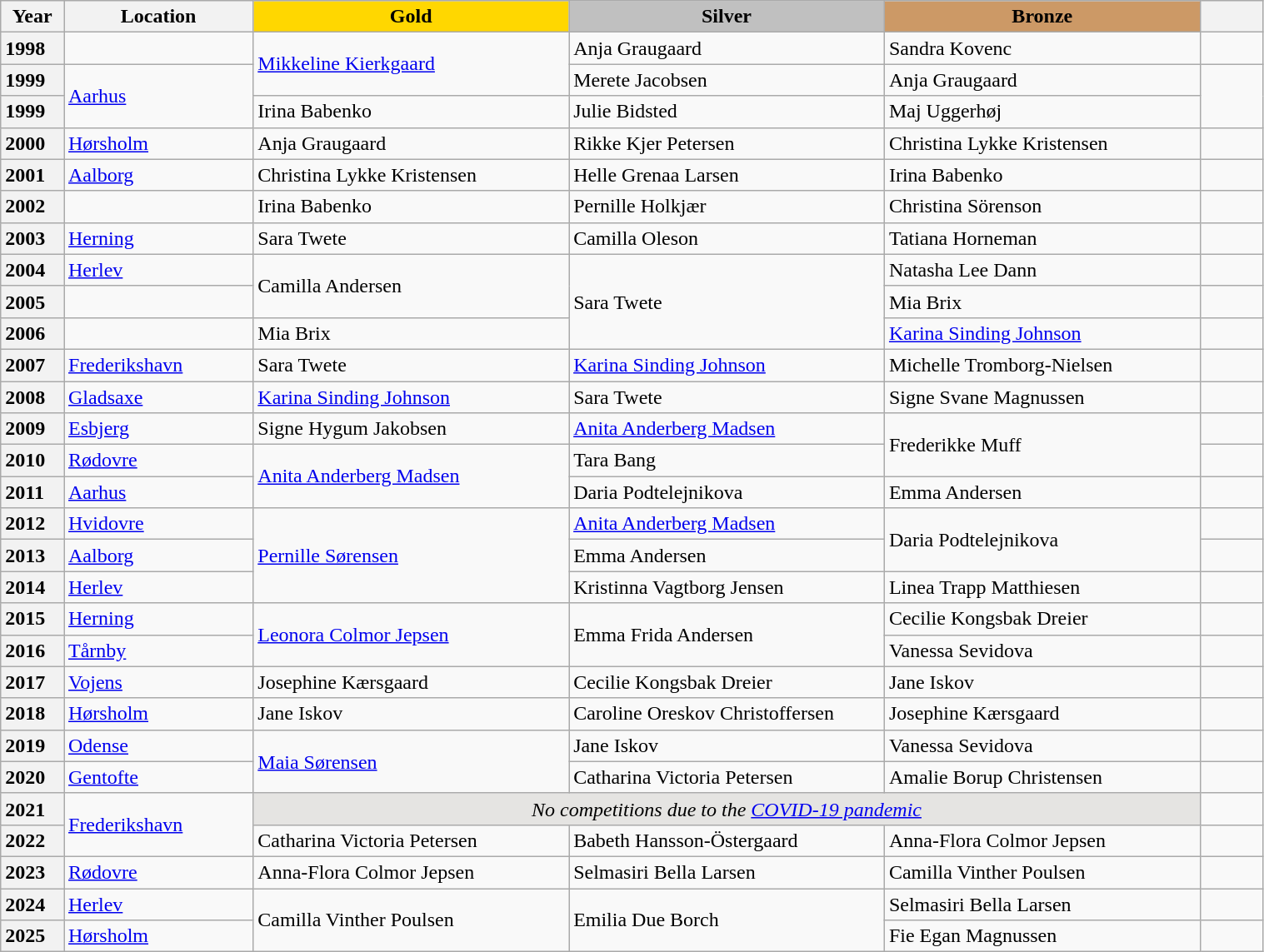<table class="wikitable unsortable" style="text-align:left; width:80%">
<tr>
<th scope="col" style="text-align:center; width:5%">Year</th>
<th scope="col" style="text-align:center; width:15%">Location</th>
<td scope="col" style="text-align:center; width:25%; background:gold"><strong>Gold</strong></td>
<td scope="col" style="text-align:center; width:25%; background:silver"><strong>Silver</strong></td>
<td scope="col" style="text-align:center; width:25%; background:#c96"><strong>Bronze</strong></td>
<th scope="col" style="text-align:center; width:5%"></th>
</tr>
<tr>
<th scope="row" style="text-align:left">1998</th>
<td></td>
<td rowspan="2"><a href='#'>Mikkeline Kierkgaard</a></td>
<td>Anja Graugaard</td>
<td>Sandra Kovenc</td>
<td></td>
</tr>
<tr>
<th scope="row" style="text-align:left">1999<br></th>
<td rowspan="2"><a href='#'>Aarhus</a></td>
<td>Merete Jacobsen</td>
<td>Anja Graugaard</td>
<td rowspan="2"></td>
</tr>
<tr>
<th scope="row" style="text-align:left">1999<br></th>
<td>Irina Babenko</td>
<td>Julie Bidsted</td>
<td>Maj Uggerhøj</td>
</tr>
<tr>
<th scope="row" style="text-align:left">2000</th>
<td><a href='#'>Hørsholm</a></td>
<td>Anja Graugaard</td>
<td>Rikke Kjer Petersen</td>
<td>Christina Lykke Kristensen</td>
<td></td>
</tr>
<tr>
<th scope="row" style="text-align:left">2001</th>
<td><a href='#'>Aalborg</a></td>
<td>Christina Lykke Kristensen</td>
<td>Helle Grenaa Larsen</td>
<td>Irina Babenko</td>
<td></td>
</tr>
<tr>
<th scope="row" style="text-align:left">2002</th>
<td></td>
<td>Irina Babenko</td>
<td>Pernille Holkjær</td>
<td>Christina Sörenson</td>
<td></td>
</tr>
<tr>
<th scope="row" style="text-align:left">2003</th>
<td><a href='#'>Herning</a></td>
<td>Sara Twete</td>
<td>Camilla Oleson</td>
<td>Tatiana Horneman</td>
<td></td>
</tr>
<tr>
<th scope="row" style="text-align:left">2004</th>
<td><a href='#'>Herlev</a></td>
<td rowspan="2">Camilla Andersen</td>
<td rowspan="3">Sara Twete</td>
<td>Natasha Lee Dann</td>
<td></td>
</tr>
<tr>
<th scope="row" style="text-align:left">2005</th>
<td></td>
<td>Mia Brix</td>
<td></td>
</tr>
<tr>
<th scope="row" style="text-align:left">2006</th>
<td></td>
<td>Mia Brix</td>
<td><a href='#'>Karina Sinding Johnson</a></td>
<td></td>
</tr>
<tr>
<th scope="row" style="text-align:left">2007</th>
<td><a href='#'>Frederikshavn</a></td>
<td>Sara Twete</td>
<td><a href='#'>Karina Sinding Johnson</a></td>
<td>Michelle Tromborg-Nielsen</td>
<td></td>
</tr>
<tr>
<th scope="row" style="text-align:left">2008</th>
<td><a href='#'>Gladsaxe</a></td>
<td><a href='#'>Karina Sinding Johnson</a></td>
<td>Sara Twete</td>
<td>Signe Svane Magnussen</td>
<td></td>
</tr>
<tr>
<th scope="row" style="text-align:left">2009</th>
<td><a href='#'>Esbjerg</a></td>
<td>Signe Hygum Jakobsen</td>
<td><a href='#'>Anita Anderberg Madsen</a></td>
<td rowspan="2">Frederikke Muff</td>
<td></td>
</tr>
<tr>
<th scope="row" style="text-align:left">2010</th>
<td><a href='#'>Rødovre</a></td>
<td rowspan="2"><a href='#'>Anita Anderberg Madsen</a></td>
<td>Tara Bang</td>
<td></td>
</tr>
<tr>
<th scope="row" style="text-align:left">2011</th>
<td><a href='#'>Aarhus</a></td>
<td>Daria Podtelejnikova</td>
<td>Emma Andersen</td>
<td></td>
</tr>
<tr>
<th scope="row" style="text-align:left">2012</th>
<td><a href='#'>Hvidovre</a></td>
<td rowspan="3"><a href='#'>Pernille Sørensen</a></td>
<td><a href='#'>Anita Anderberg Madsen</a></td>
<td rowspan="2">Daria Podtelejnikova</td>
<td></td>
</tr>
<tr>
<th scope="row" style="text-align:left">2013</th>
<td><a href='#'>Aalborg</a></td>
<td>Emma Andersen</td>
<td></td>
</tr>
<tr>
<th scope="row" style="text-align:left">2014</th>
<td><a href='#'>Herlev</a></td>
<td>Kristinna Vagtborg Jensen</td>
<td>Linea Trapp Matthiesen</td>
<td></td>
</tr>
<tr>
<th scope="row" style="text-align:left">2015</th>
<td><a href='#'>Herning</a></td>
<td rowspan="2"><a href='#'>Leonora Colmor Jepsen</a></td>
<td rowspan="2">Emma Frida Andersen</td>
<td>Cecilie Kongsbak Dreier</td>
<td></td>
</tr>
<tr>
<th scope="row" style="text-align:left">2016</th>
<td><a href='#'>Tårnby</a></td>
<td>Vanessa Sevidova</td>
<td></td>
</tr>
<tr>
<th scope="row" style="text-align:left">2017</th>
<td><a href='#'>Vojens</a></td>
<td>Josephine Kærsgaard</td>
<td>Cecilie Kongsbak Dreier</td>
<td>Jane Iskov</td>
<td></td>
</tr>
<tr>
<th scope="row" style="text-align:left">2018</th>
<td><a href='#'>Hørsholm</a></td>
<td>Jane Iskov</td>
<td>Caroline Oreskov Christoffersen</td>
<td>Josephine Kærsgaard</td>
<td></td>
</tr>
<tr>
<th scope="row" style="text-align:left">2019</th>
<td><a href='#'>Odense</a></td>
<td rowspan="2"><a href='#'>Maia Sørensen</a></td>
<td>Jane Iskov</td>
<td>Vanessa Sevidova</td>
<td></td>
</tr>
<tr>
<th scope="row" style="text-align:left">2020</th>
<td><a href='#'>Gentofte</a></td>
<td>Catharina Victoria Petersen</td>
<td>Amalie Borup Christensen</td>
<td></td>
</tr>
<tr>
<th scope="row" style="text-align:left">2021</th>
<td rowspan="2"><a href='#'>Frederikshavn</a></td>
<td colspan="3" align="center" bgcolor="e5e4e2"><em>No competitions due to the <a href='#'>COVID-19 pandemic</a></em></td>
<td></td>
</tr>
<tr>
<th scope="row" style="text-align:left">2022</th>
<td>Catharina Victoria Petersen</td>
<td>Babeth Hansson-Östergaard</td>
<td>Anna-Flora Colmor Jepsen</td>
<td></td>
</tr>
<tr>
<th scope="row" style="text-align:left">2023</th>
<td><a href='#'>Rødovre</a></td>
<td>Anna-Flora Colmor Jepsen</td>
<td>Selmasiri Bella Larsen</td>
<td>Camilla Vinther Poulsen</td>
<td></td>
</tr>
<tr>
<th scope="row" style="text-align:left">2024</th>
<td><a href='#'>Herlev</a></td>
<td rowspan="2">Camilla Vinther Poulsen</td>
<td rowspan="2">Emilia Due Borch</td>
<td>Selmasiri Bella Larsen</td>
<td></td>
</tr>
<tr>
<th scope="row" style="text-align:left">2025</th>
<td><a href='#'>Hørsholm</a></td>
<td>Fie Egan Magnussen</td>
<td></td>
</tr>
</table>
